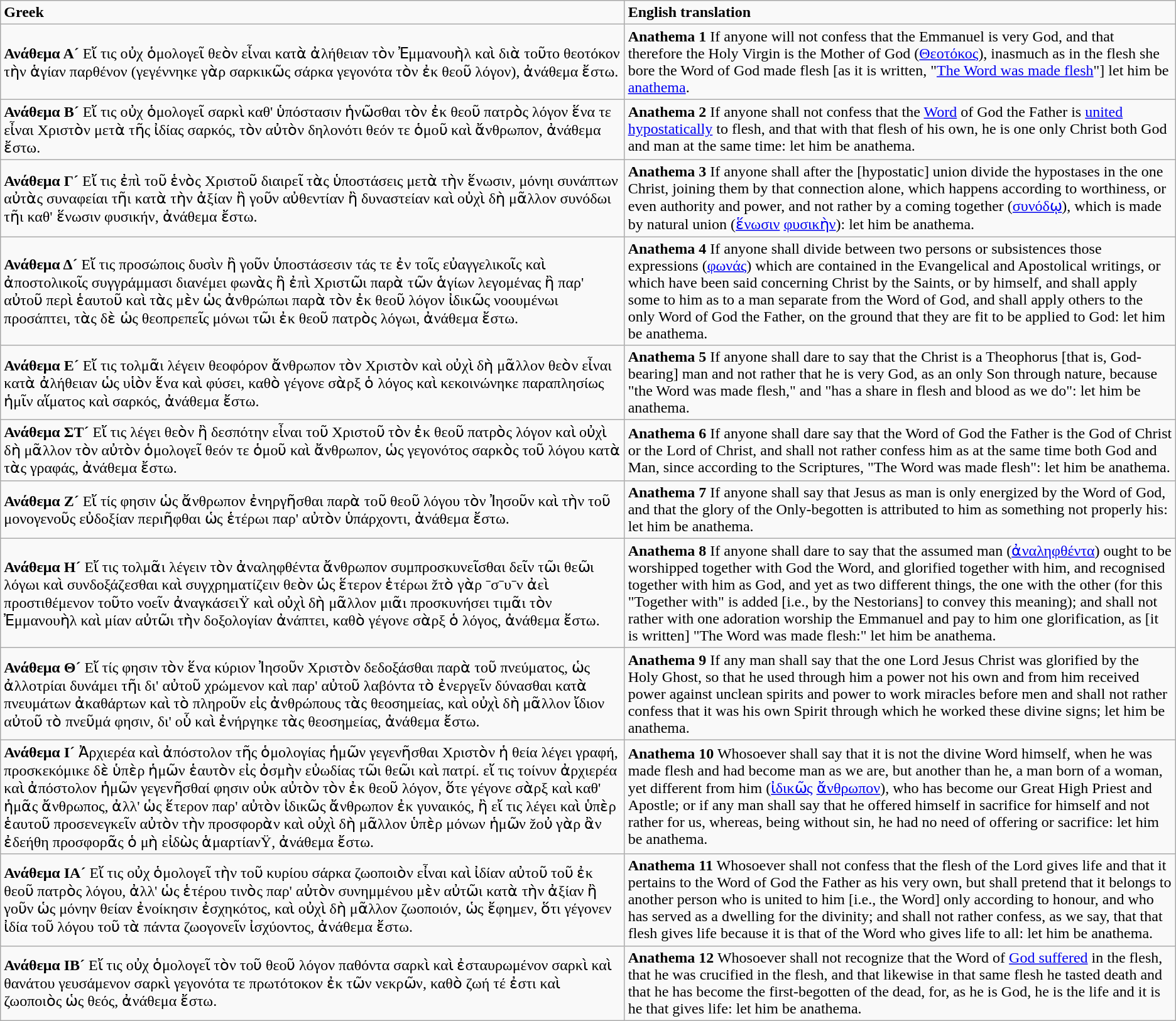<table class="wikitable">
<tr>
<td><strong>Greek</strong></td>
<td><strong>English translation</strong></td>
</tr>
<tr>
<td><strong>Ανάθεμα Α´</strong> Εἴ τις οὐχ ὁμολογεῖ θεὸν εἶναι κατὰ ἀλήθειαν τὸν Ἐμμανουὴλ καὶ διὰ τοῦτο θεοτόκον τὴν ἁγίαν παρθένον (γεγέννηκε γὰρ σαρκικῶς σάρκα γεγονότα τὸν ἐκ θεοῦ λόγον), ἀνάθεμα ἔστω.</td>
<td><strong>Anathema 1</strong> If anyone will not confess that the Emmanuel is very God, and that therefore the Holy Virgin is the Mother of God (<a href='#'>Θεοτόκος</a>), inasmuch as in the flesh she bore the Word of God made flesh [as it is written, "<a href='#'>The Word was made flesh</a>"] let him be <a href='#'>anathema</a>.</td>
</tr>
<tr>
<td><strong>Ανάθεμα B´</strong> Εἴ τις οὐχ ὁμολογεῖ σαρκὶ καθ' ὑπόστασιν ἡνῶσθαι τὸν ἐκ θεοῦ πατρὸς λόγον ἕνα τε εἶναι Χριστὸν μετὰ τῆς ἰδίας σαρκός, τὸν αὐτὸν δηλονότι θεόν τε ὁμοῦ καὶ ἄνθρωπον, ἀνάθεμα ἔστω.</td>
<td><strong>Anathema 2</strong> If anyone shall not confess that the <a href='#'>Word</a> of God the Father is <a href='#'>united hypostatically</a> to flesh, and that with that flesh of his own, he is one only Christ both God and man at the same time: let him be anathema.</td>
</tr>
<tr>
<td><strong>Ανάθεμα Γ´</strong> Εἴ τις ἐπὶ τοῦ ἑνὸς Χριστοῦ διαιρεῖ τὰς ὑποστάσεις μετὰ τὴν ἕνωσιν, μόνηι συνάπτων αὐτὰς συναφείαι τῆι κατὰ τὴν ἀξίαν ἢ γοῦν αὐθεντίαν ἢ δυναστείαν καὶ οὐχὶ δὴ μᾶλλον συνόδωι τῆι καθ' ἕνωσιν φυσικήν, ἀνάθεμα ἔστω.</td>
<td><strong>Anathema 3</strong> If anyone shall after the [hypostatic] union divide the hypostases in the one Christ, joining them by that connection alone, which happens according to worthiness, or even authority and power, and not rather by a coming together (<a href='#'>συνόδῳ</a>), which is made by natural union (<a href='#'>ἕνωσιν</a> <a href='#'>φυσικὴν</a>): let him be anathema.</td>
</tr>
<tr>
<td><strong>Ανάθεμα Δ´</strong> Εἴ τις προσώποις δυσὶν ἢ γοῦν ὑποστάσεσιν τάς τε ἐν τοῖς εὐαγγελικοῖς καὶ ἀποστολικοῖς συγγράμμασι διανέμει φωνὰς ἢ ἐπὶ Χριστῶι παρὰ τῶν ἁγίων λεγομένας ἢ παρ' αὐτοῦ περὶ ἑαυτοῦ καὶ τὰς μὲν ὡς ἀνθρώπωι παρὰ τὸν ἐκ θεοῦ λόγον ἰδικῶς νοουμένωι προσάπτει, τὰς δὲ ὡς θεοπρεπεῖς μόνωι τῶι ἐκ θεοῦ πατρὸς λόγωι, ἀνάθεμα ἔστω.</td>
<td><strong>Anathema 4</strong> If anyone shall divide between two persons or subsistences those expressions (<a href='#'>φωνάς</a>) which are contained in the Evangelical and Apostolical writings, or which have been said concerning Christ by the Saints, or by himself, and shall apply some to him as to a man separate from the Word of God, and shall apply others to the only Word of God the Father, on the ground that they are fit to be applied to God: let him be anathema.</td>
</tr>
<tr>
<td><strong>Ανάθεμα Ε´</strong> Εἴ τις τολμᾶι λέγειν θεοφόρον ἄνθρωπον τὸν Χριστὸν καὶ οὐχὶ δὴ μᾶλλον θεὸν εἶναι κατὰ ἀλήθειαν ὡς υἱὸν ἕνα καὶ φύσει, καθὸ γέγονε σὰρξ ὁ λόγος καὶ κεκοινώνηκε παραπλησίως ἡμῖν αἵματος καὶ σαρκός, ἀνάθεμα ἔστω.</td>
<td><strong>Anathema 5</strong> If anyone shall dare to say that the Christ is a Theophorus [that is, God-bearing] man and not rather that he is very God, as an only Son through nature, because "the Word was made flesh," and "has a share in flesh and blood as we do": let him be anathema.</td>
</tr>
<tr>
<td><strong>Ανάθεμα ΣΤ´</strong> Εἴ τις λέγει θεὸν ἢ δεσπότην εἶναι τοῦ Χριστοῦ τὸν ἐκ θεοῦ πατρὸς λόγον καὶ οὐχὶ δὴ μᾶλλον τὸν αὐτὸν ὁμολογεῖ θεόν τε ὁμοῦ καὶ ἄνθρωπον, ὡς γεγονότος σαρκὸς τοῦ λόγου κατὰ τὰς γραφάς, ἀνάθεμα ἔστω.</td>
<td><strong>Anathema 6</strong> If anyone shall dare say that the Word of God the Father is the God of Christ or the Lord of Christ, and shall not rather confess him as at the same time both God and Man, since according to the Scriptures, "The Word was made flesh": let him be anathema.</td>
</tr>
<tr>
<td><strong>Ανάθεμα Ζ´</strong> Εἴ τίς φησιν ὡς ἄνθρωπον ἐνηργῆσθαι παρὰ τοῦ θεοῦ λόγου τὸν Ἰησοῦν καὶ τὴν τοῦ μονογενοῦς εὐδοξίαν περιῆφθαι ὡς ἑτέρωι παρ' αὐτὸν ὑπάρχοντι, ἀνάθεμα ἔστω.</td>
<td><strong>Anathema 7</strong> If anyone shall say that Jesus as man is only energized by the Word of God, and that the glory of the Only-begotten is attributed to him as something not properly his: let him be anathema.</td>
</tr>
<tr>
<td><strong>Ανάθεμα Η´</strong> Εἴ τις τολμᾶι λέγειν τὸν ἀναληφθέντα ἄνθρωπον συμπροσκυνεῖσθαι δεῖν τῶι θεῶι λόγωι καὶ συνδοξάζεσθαι καὶ συγχρηματίζειν θεὸν ὡς ἕτερον ἑτέρωι žτὸ γὰρ ˉσˉυˉν ἀεὶ προστιθέμενον τοῦτο νοεῖν ἀναγκάσειŸ καὶ οὐχὶ δὴ μᾶλλον μιᾶι προσκυνήσει τιμᾶι τὸν Ἐμμανουὴλ καὶ μίαν αὐτῶι τὴν δοξολογίαν ἀνάπτει, καθὸ γέγονε σὰρξ ὁ λόγος, ἀνάθεμα ἔστω.</td>
<td><strong>Anathema 8</strong> If anyone shall dare to say that the assumed man (<a href='#'>ἀναληφθέντα</a>) ought to be worshipped together with God the Word, and glorified together with him, and recognised together with him as God, and yet as two different things, the one with the other (for this "Together with" is added [i.e., by the Nestorians] to convey this meaning); and shall not rather with one adoration worship the Emmanuel and pay to him one glorification, as [it is written] "The Word was made flesh:" let him be anathema.</td>
</tr>
<tr>
<td><strong>Ανάθεμα Θ´</strong> Εἴ τίς φησιν τὸν ἕνα κύριον Ἰησοῦν Χριστὸν δεδοξάσθαι παρὰ τοῦ πνεύματος, ὡς ἀλλοτρίαι δυνάμει τῆι δι' αὐτοῦ χρώμενον καὶ παρ' αὐτοῦ λαβόντα τὸ ἐνεργεῖν δύνασθαι κατὰ πνευμάτων ἀκαθάρτων καὶ τὸ πληροῦν εἰς ἀνθρώπους τὰς θεοσημείας, καὶ οὐχὶ δὴ μᾶλλον ἴδιον αὐτοῦ τὸ πνεῦμά φησιν, δι' οὗ καὶ ἐνήργηκε τὰς θεοσημείας, ἀνάθεμα ἔστω.</td>
<td><strong>Anathema 9</strong> If any man shall say that the one Lord Jesus Christ was glorified by the Holy Ghost, so that he used through him a power not his own and from him received power against unclean spirits and power to work miracles before men and shall not rather confess that it was his own Spirit through which he worked these divine signs; let him be anathema.</td>
</tr>
<tr>
<td><strong>Ανάθεμα Ι´</strong> Ἀρχιερέα καὶ ἀπόστολον τῆς ὁμολογίας ἡμῶν γεγενῆσθαι Χριστὸν ἡ θεία λέγει γραφή, προσκεκόμικε δὲ ὑπὲρ ἡμῶν ἑαυτὸν εἰς ὀσμὴν εὐωδίας τῶι θεῶι καὶ πατρί. εἴ τις τοίνυν ἀρχιερέα καὶ ἀπόστολον ἡμῶν γεγενῆσθαί φησιν οὐκ αὐτὸν τὸν ἐκ θεοῦ λόγον, ὅτε γέγονε σὰρξ καὶ καθ' ἡμᾶς ἄνθρωπος, ἀλλ' ὡς ἕτερον παρ' αὐτὸν ἰδικῶς ἄνθρωπον ἐκ γυναικός, ἢ εἴ τις λέγει καὶ ὑπὲρ ἑαυτοῦ προσενεγκεῖν αὐτὸν τὴν προσφορὰν καὶ οὐχὶ δὴ μᾶλλον ὑπὲρ μόνων ἡμῶν žοὐ γὰρ ἂν ἐδεήθη προσφορᾶς ὁ μὴ εἰδὼς ἁμαρτίανŸ, ἀνάθεμα ἔστω.</td>
<td><strong>Anathema 10</strong> Whosoever shall say that it is not the divine Word himself, when he was made flesh and had become man as we are, but another than he, a man born of a woman, yet different from him (<a href='#'>ἰδικῶς</a> <a href='#'>ἄνθρωπον</a>), who has become our Great High Priest and Apostle; or if any man shall say that he offered himself in sacrifice for himself and not rather for us, whereas, being without sin, he had no need of offering or sacrifice: let him be anathema.</td>
</tr>
<tr>
<td><strong>Ανάθεμα ΙΑ´</strong> Εἴ τις οὐχ ὁμολογεῖ τὴν τοῦ κυρίου σάρκα ζωοποιὸν εἶναι καὶ ἰδίαν αὐτοῦ τοῦ ἐκ θεοῦ πατρὸς λόγου, ἀλλ' ὡς ἑτέρου τινὸς παρ' αὐτὸν συνημμένου μὲν αὐτῶι κατὰ τὴν ἀξίαν ἢ γοῦν ὡς μόνην θείαν ἐνοίκησιν ἐσχηκότος, καὶ οὐχὶ δὴ μᾶλλον ζωοποιόν, ὡς ἔφημεν, ὅτι γέγονεν ἰδία τοῦ λόγου τοῦ τὰ πάντα ζωογονεῖν ἰσχύοντος, ἀνάθεμα ἔστω.</td>
<td><strong>Anathema 11</strong> Whosoever shall not confess that the flesh of the Lord gives life and that it pertains to the Word of God the Father as his very own, but shall pretend that it belongs to another person who is united to him [i.e., the Word] only according to honour, and who has served as a dwelling for the divinity; and shall not rather confess, as we say, that that flesh gives life because it is that of the Word who gives life to all: let him be anathema.</td>
</tr>
<tr>
<td><strong>Ανάθεμα ΙΒ´</strong> Εἴ τις οὐχ ὁμολογεῖ τὸν τοῦ θεοῦ λόγον παθόντα σαρκὶ καὶ ἐσταυρωμένον σαρκὶ καὶ θανάτου γευσάμενον σαρκὶ γεγονότα τε πρωτότοκον ἐκ τῶν νεκρῶν, καθὸ ζωή τέ ἐστι καὶ ζωοποιὸς ὡς θεός, ἀνάθεμα ἔστω.</td>
<td><strong>Anathema 12</strong> Whosoever shall not recognize that the Word of <a href='#'>God suffered</a> in the flesh, that he was crucified in the flesh, and that likewise in that same flesh he tasted death and that he has become the first-begotten of the dead, for, as he is God, he is the life and it is he that gives life: let him be anathema.</td>
</tr>
</table>
